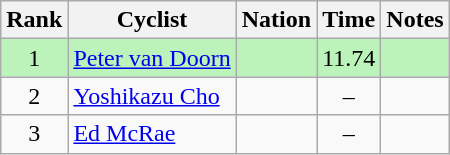<table class="wikitable sortable" style="text-align:center">
<tr>
<th>Rank</th>
<th>Cyclist</th>
<th>Nation</th>
<th>Time</th>
<th>Notes</th>
</tr>
<tr bgcolor=bbf3bb>
<td>1</td>
<td align=left data-sort-value="Doorn, Peter van"><a href='#'>Peter van Doorn</a></td>
<td align=left></td>
<td>11.74</td>
<td></td>
</tr>
<tr>
<td>2</td>
<td align=left data-sort-value="Cho, Yoshikazu"><a href='#'>Yoshikazu Cho</a></td>
<td align=left></td>
<td>–</td>
<td></td>
</tr>
<tr>
<td>3</td>
<td align=left data-sort-value="McRae, Ed"><a href='#'>Ed McRae</a></td>
<td align=left></td>
<td>–</td>
<td></td>
</tr>
</table>
